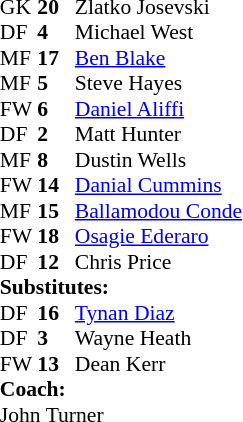<table cellspacing="0" cellpadding="0" style="font-size:90%;margin:auto">
<tr>
<th width=25></th>
<th width=25></th>
</tr>
<tr>
<td>GK</td>
<td><strong>20</strong></td>
<td> Zlatko Josevski</td>
</tr>
<tr>
<td>DF</td>
<td><strong>4</strong></td>
<td> Michael West</td>
</tr>
<tr>
<td>MF</td>
<td><strong>17</strong></td>
<td> <a href='#'>Ben Blake</a></td>
</tr>
<tr>
<td>MF</td>
<td><strong>5</strong></td>
<td> Steve Hayes</td>
</tr>
<tr>
<td>FW</td>
<td><strong>6</strong></td>
<td> <a href='#'>Daniel Aliffi</a></td>
</tr>
<tr>
<td>DF</td>
<td><strong>2</strong></td>
<td> Matt Hunter</td>
<td></td>
<td></td>
</tr>
<tr>
<td>MF</td>
<td><strong>8</strong></td>
<td> Dustin Wells</td>
</tr>
<tr>
<td>FW</td>
<td><strong>14</strong></td>
<td> <a href='#'>Danial Cummins</a></td>
</tr>
<tr>
<td>MF</td>
<td><strong>15</strong></td>
<td> <a href='#'>Ballamodou Conde</a></td>
</tr>
<tr>
<td>FW</td>
<td><strong>18</strong></td>
<td> <a href='#'>Osagie Ederaro</a></td>
<td></td>
<td></td>
</tr>
<tr>
<td>DF</td>
<td><strong>12</strong></td>
<td> Chris Price</td>
<td></td>
<td></td>
</tr>
<tr>
<td colspan=4><strong>Substitutes:</strong></td>
</tr>
<tr>
<td>DF</td>
<td><strong>16</strong></td>
<td> <a href='#'>Tynan Diaz</a></td>
<td></td>
<td></td>
</tr>
<tr>
<td>DF</td>
<td><strong>3</strong></td>
<td> Wayne Heath</td>
<td></td>
<td></td>
</tr>
<tr>
<td>FW</td>
<td><strong>13</strong></td>
<td> Dean Kerr</td>
<td></td>
<td></td>
</tr>
<tr>
<td colspan=4><strong>Coach:</strong></td>
</tr>
<tr>
<td colspan=4> John Turner</td>
</tr>
</table>
